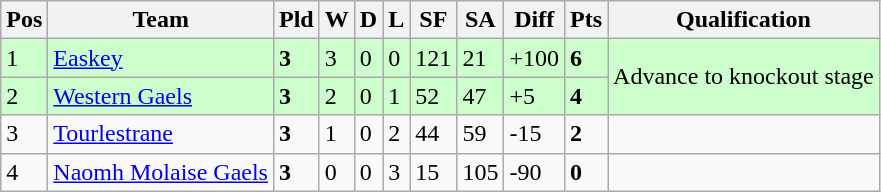<table class="wikitable">
<tr>
<th>Pos</th>
<th>Team</th>
<th>Pld</th>
<th>W</th>
<th>D</th>
<th>L</th>
<th>SF</th>
<th>SA</th>
<th>Diff</th>
<th>Pts</th>
<th>Qualification</th>
</tr>
<tr style="background:#ccffcc">
<td>1</td>
<td> <a href='#'>Easkey</a></td>
<td><strong>3</strong></td>
<td>3</td>
<td>0</td>
<td>0</td>
<td>121</td>
<td>21</td>
<td>+100</td>
<td><strong>6</strong></td>
<td rowspan="2">Advance to knockout stage</td>
</tr>
<tr style="background:#ccffcc">
<td>2</td>
<td> <a href='#'>Western Gaels</a></td>
<td><strong>3</strong></td>
<td>2</td>
<td>0</td>
<td>1</td>
<td>52</td>
<td>47</td>
<td>+5</td>
<td><strong>4</strong></td>
</tr>
<tr>
<td>3</td>
<td> <a href='#'>Tourlestrane</a></td>
<td><strong>3</strong></td>
<td>1</td>
<td>0</td>
<td>2</td>
<td>44</td>
<td>59</td>
<td>-15</td>
<td><strong>2</strong></td>
</tr>
<tr>
<td>4</td>
<td> <a href='#'>Naomh Molaise Gaels</a></td>
<td><strong>3</strong></td>
<td>0</td>
<td>0</td>
<td>3</td>
<td>15</td>
<td>105</td>
<td>-90</td>
<td><strong>0</strong></td>
<td rowspan="2"></td>
</tr>
</table>
